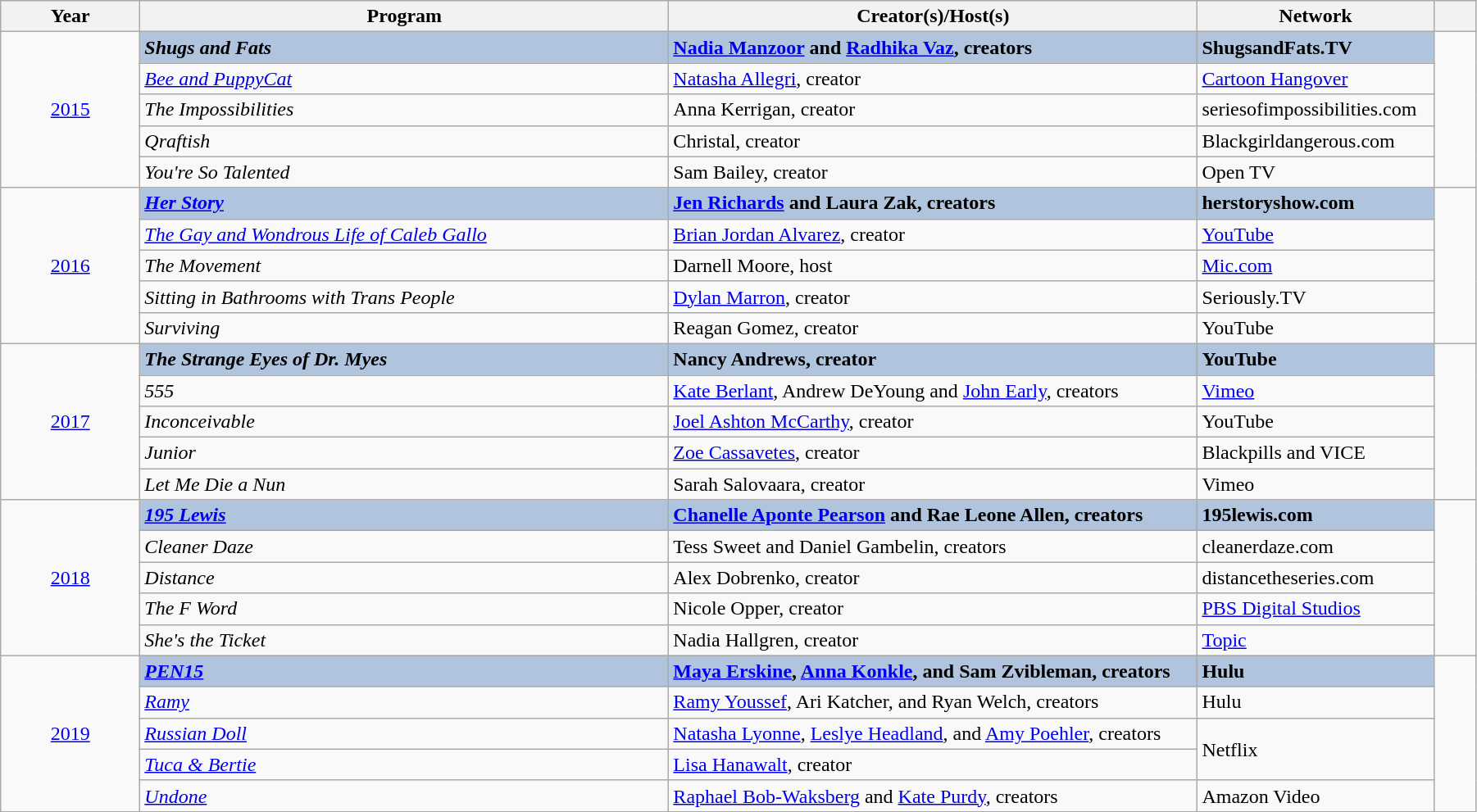<table class="wikitable" width="95%" cellpadding="5">
<tr>
<th width="100"><strong>Year</strong></th>
<th width="400"><strong>Program</strong></th>
<th width="400"><strong>Creator(s)/Host(s)</strong></th>
<th width="150"><strong>Network</strong></th>
<th width="25"><strong></strong></th>
</tr>
<tr>
<td rowspan="5" style="text-align:center;"><a href='#'>2015</a></td>
<td style="background:#B0C4DE"><strong><em>Shugs and Fats</em></strong></td>
<td style="background:#B0C4DE"><strong><a href='#'>Nadia Manzoor</a> and <a href='#'>Radhika Vaz</a>, creators</strong></td>
<td style="background:#B0C4DE"><strong>ShugsandFats.TV</strong></td>
<td rowspan="5" style="text-align:center;"></td>
</tr>
<tr>
<td><em><a href='#'>Bee and PuppyCat</a></em></td>
<td><a href='#'>Natasha Allegri</a>, creator</td>
<td><a href='#'>Cartoon Hangover</a></td>
</tr>
<tr>
<td><em>The Impossibilities</em></td>
<td>Anna Kerrigan, creator</td>
<td>seriesofimpossibilities.com</td>
</tr>
<tr>
<td><em>Qraftish</em></td>
<td>Christal, creator</td>
<td>Blackgirldangerous.com</td>
</tr>
<tr>
<td><em>You're So Talented</em></td>
<td>Sam Bailey, creator</td>
<td>Open TV</td>
</tr>
<tr>
<td rowspan="5" style="text-align:center;"><a href='#'>2016</a></td>
<td style="background:#B0C4DE"><strong><em><a href='#'>Her Story</a></em></strong></td>
<td style="background:#B0C4DE"><strong><a href='#'>Jen Richards</a> and Laura Zak, creators</strong></td>
<td style="background:#B0C4DE"><strong>herstoryshow.com</strong></td>
<td rowspan="5" style="text-align:center;"></td>
</tr>
<tr>
<td><em><a href='#'>The Gay and Wondrous Life of Caleb Gallo</a></em></td>
<td><a href='#'>Brian Jordan Alvarez</a>, creator</td>
<td><a href='#'>YouTube</a></td>
</tr>
<tr>
<td><em>The Movement</em></td>
<td>Darnell Moore, host</td>
<td><a href='#'>Mic.com</a></td>
</tr>
<tr>
<td><em>Sitting in Bathrooms with Trans People</em></td>
<td><a href='#'>Dylan Marron</a>, creator</td>
<td>Seriously.TV</td>
</tr>
<tr>
<td><em>Surviving</em></td>
<td>Reagan Gomez, creator</td>
<td>YouTube</td>
</tr>
<tr>
<td rowspan="5" style="text-align:center;"><a href='#'>2017</a></td>
<td style="background:#B0C4DE"><strong><em>The Strange Eyes of Dr. Myes</em></strong></td>
<td style="background:#B0C4DE"><strong>Nancy Andrews, creator</strong></td>
<td style="background:#B0C4DE"><strong>YouTube</strong></td>
<td rowspan="5" style="text-align:center;"></td>
</tr>
<tr>
<td><em>555</em></td>
<td><a href='#'>Kate Berlant</a>, Andrew DeYoung and <a href='#'>John Early</a>, creators</td>
<td><a href='#'>Vimeo</a></td>
</tr>
<tr>
<td><em>Inconceivable</em></td>
<td><a href='#'>Joel Ashton McCarthy</a>, creator</td>
<td>YouTube</td>
</tr>
<tr>
<td><em>Junior</em></td>
<td><a href='#'>Zoe Cassavetes</a>, creator</td>
<td>Blackpills and VICE</td>
</tr>
<tr>
<td><em>Let Me Die a Nun</em></td>
<td>Sarah Salovaara, creator</td>
<td>Vimeo</td>
</tr>
<tr>
<td rowspan="5" style="text-align:center;"><a href='#'>2018</a></td>
<td style="background:#B0C4DE"><strong><em><a href='#'>195 Lewis</a></em></strong></td>
<td style="background:#B0C4DE"><strong><a href='#'>Chanelle Aponte Pearson</a> and Rae Leone Allen, creators</strong></td>
<td style="background:#B0C4DE"><strong>195lewis.com</strong></td>
<td rowspan="5" style="text-align:center;"></td>
</tr>
<tr>
<td><em>Cleaner Daze</em></td>
<td>Tess Sweet and Daniel Gambelin, creators</td>
<td>cleanerdaze.com</td>
</tr>
<tr>
<td><em>Distance</em></td>
<td>Alex Dobrenko, creator</td>
<td>distancetheseries.com</td>
</tr>
<tr>
<td><em>The F Word</em></td>
<td>Nicole Opper, creator</td>
<td><a href='#'>PBS Digital Studios</a></td>
</tr>
<tr>
<td><em>She's the Ticket</em></td>
<td>Nadia Hallgren, creator</td>
<td><a href='#'>Topic</a></td>
</tr>
<tr>
<td rowspan="5" style="text-align:center;"><a href='#'>2019</a></td>
<td style="background:#B0C4DE"><strong><em><a href='#'>PEN15</a></em></strong></td>
<td style="background:#B0C4DE"><strong><a href='#'>Maya Erskine</a>, <a href='#'>Anna Konkle</a>, and Sam Zvibleman, creators</strong></td>
<td style="background:#B0C4DE"><strong>Hulu</strong></td>
<td rowspan="5" style="text-align:center;"></td>
</tr>
<tr>
<td><em><a href='#'>Ramy</a></em></td>
<td><a href='#'>Ramy Youssef</a>, Ari Katcher, and Ryan Welch, creators</td>
<td>Hulu</td>
</tr>
<tr>
<td><em><a href='#'>Russian Doll</a></em></td>
<td><a href='#'>Natasha Lyonne</a>, <a href='#'>Leslye Headland</a>, and <a href='#'>Amy Poehler</a>, creators</td>
<td rowspan=2>Netflix</td>
</tr>
<tr>
<td><em><a href='#'>Tuca & Bertie</a></em></td>
<td><a href='#'>Lisa Hanawalt</a>, creator</td>
</tr>
<tr>
<td><em><a href='#'>Undone</a></em></td>
<td><a href='#'>Raphael Bob-Waksberg</a> and <a href='#'>Kate Purdy</a>, creators</td>
<td>Amazon Video</td>
</tr>
</table>
